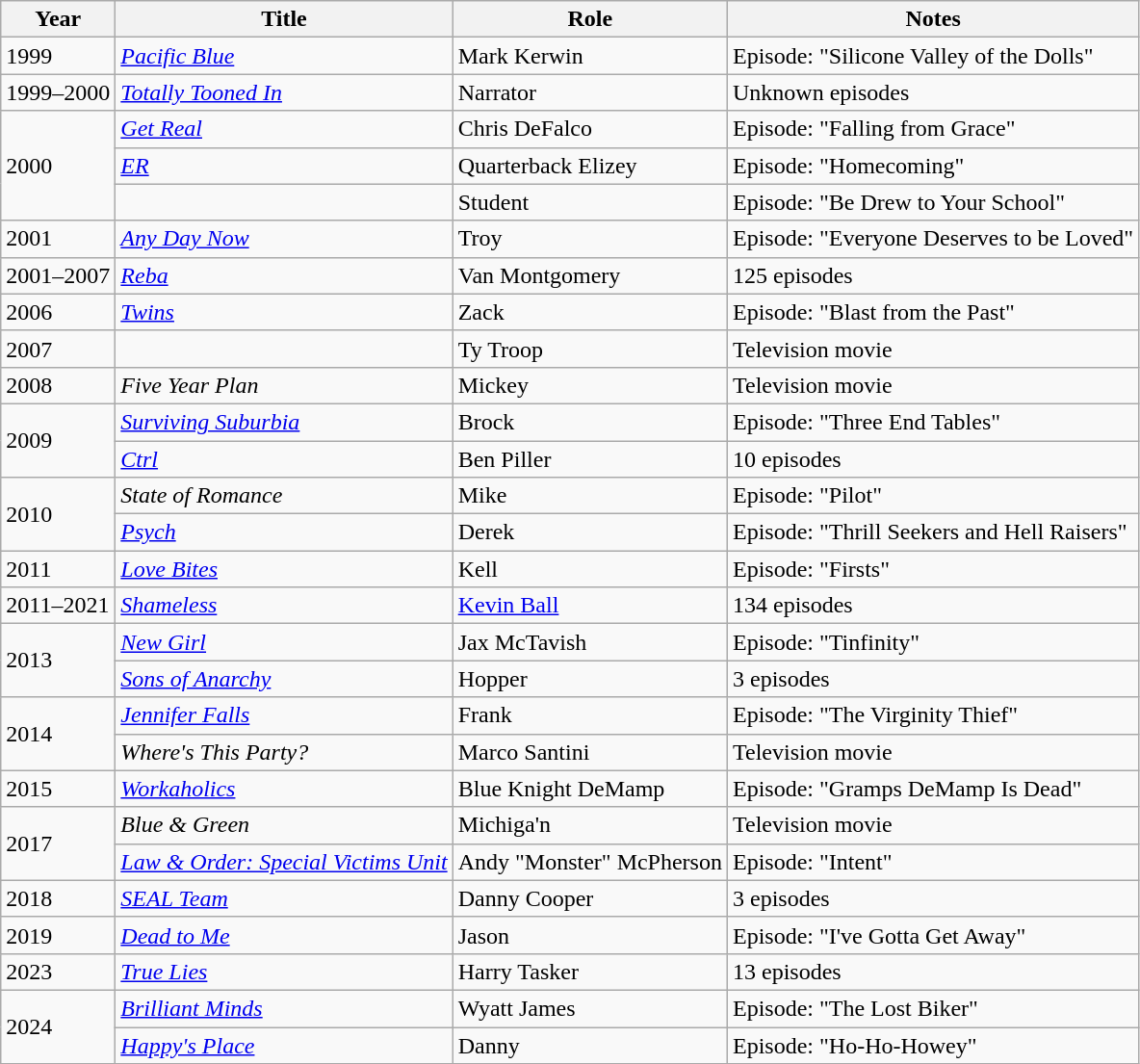<table class="wikitable sortable">
<tr>
<th>Year</th>
<th>Title</th>
<th>Role</th>
<th class="unsortable">Notes</th>
</tr>
<tr>
<td>1999</td>
<td><em><a href='#'>Pacific Blue</a></em></td>
<td>Mark Kerwin</td>
<td>Episode: "Silicone Valley of the Dolls"</td>
</tr>
<tr>
<td>1999–2000</td>
<td><em><a href='#'>Totally Tooned In</a></em></td>
<td>Narrator</td>
<td>Unknown episodes</td>
</tr>
<tr>
<td rowspan="3">2000</td>
<td><em><a href='#'>Get Real</a></em></td>
<td>Chris DeFalco</td>
<td>Episode: "Falling from Grace"</td>
</tr>
<tr>
<td><em><a href='#'>ER</a></em></td>
<td>Quarterback Elizey</td>
<td>Episode: "Homecoming"</td>
</tr>
<tr>
<td><em></em></td>
<td>Student</td>
<td>Episode: "Be Drew to Your School"</td>
</tr>
<tr>
<td>2001</td>
<td><em><a href='#'>Any Day Now</a></em></td>
<td>Troy</td>
<td>Episode: "Everyone Deserves to be Loved"</td>
</tr>
<tr>
<td>2001–2007</td>
<td><em><a href='#'>Reba</a></em></td>
<td>Van Montgomery</td>
<td>125 episodes</td>
</tr>
<tr>
<td>2006</td>
<td><em><a href='#'>Twins</a></em></td>
<td>Zack</td>
<td>Episode: "Blast from the Past"</td>
</tr>
<tr>
<td>2007</td>
<td><em></em></td>
<td>Ty Troop</td>
<td>Television movie</td>
</tr>
<tr>
<td>2008</td>
<td><em>Five Year Plan</em></td>
<td>Mickey</td>
<td>Television movie</td>
</tr>
<tr>
<td rowspan="2">2009</td>
<td><em><a href='#'>Surviving Suburbia</a></em></td>
<td>Brock</td>
<td>Episode: "Three End Tables"</td>
</tr>
<tr>
<td><em><a href='#'>Ctrl</a></em></td>
<td>Ben Piller</td>
<td>10 episodes</td>
</tr>
<tr>
<td rowspan="2">2010</td>
<td><em>State of Romance</em></td>
<td>Mike</td>
<td>Episode: "Pilot"</td>
</tr>
<tr>
<td><em><a href='#'>Psych</a></em></td>
<td>Derek</td>
<td>Episode: "Thrill Seekers and Hell Raisers"</td>
</tr>
<tr>
<td>2011</td>
<td><em><a href='#'>Love Bites</a></em></td>
<td>Kell</td>
<td>Episode: "Firsts"</td>
</tr>
<tr>
<td>2011–2021</td>
<td><em><a href='#'>Shameless</a></em></td>
<td><a href='#'>Kevin Ball</a></td>
<td>134 episodes</td>
</tr>
<tr>
<td rowspan="2">2013</td>
<td><em><a href='#'>New Girl</a></em></td>
<td>Jax McTavish</td>
<td>Episode: "Tinfinity"</td>
</tr>
<tr>
<td><em><a href='#'>Sons of Anarchy</a></em></td>
<td>Hopper</td>
<td>3 episodes</td>
</tr>
<tr>
<td rowspan="2">2014</td>
<td><em><a href='#'>Jennifer Falls</a></em></td>
<td>Frank</td>
<td>Episode: "The Virginity Thief"</td>
</tr>
<tr>
<td><em>Where's This Party?</em></td>
<td>Marco Santini</td>
<td>Television movie</td>
</tr>
<tr>
<td>2015</td>
<td><em><a href='#'>Workaholics</a></em></td>
<td>Blue Knight DeMamp</td>
<td>Episode: "Gramps DeMamp Is Dead"</td>
</tr>
<tr>
<td rowspan="2">2017</td>
<td><em>Blue & Green</em></td>
<td>Michiga'n</td>
<td>Television movie</td>
</tr>
<tr>
<td><em><a href='#'>Law & Order: Special Victims Unit</a></em></td>
<td>Andy "Monster" McPherson</td>
<td>Episode: "Intent"</td>
</tr>
<tr>
<td>2018</td>
<td><em><a href='#'>SEAL Team</a></em></td>
<td>Danny Cooper</td>
<td>3 episodes</td>
</tr>
<tr>
<td>2019</td>
<td><em><a href='#'>Dead to Me</a></em></td>
<td>Jason</td>
<td>Episode: "I've Gotta Get Away"</td>
</tr>
<tr>
<td>2023</td>
<td><em><a href='#'>True Lies</a></em></td>
<td>Harry Tasker</td>
<td>13 episodes</td>
</tr>
<tr>
<td rowspan="2">2024</td>
<td><em><a href='#'>Brilliant Minds</a></em></td>
<td>Wyatt James</td>
<td>Episode: "The Lost Biker"</td>
</tr>
<tr>
<td><em><a href='#'>Happy's Place</a></em></td>
<td>Danny</td>
<td>Episode: "Ho-Ho-Howey"</td>
</tr>
</table>
